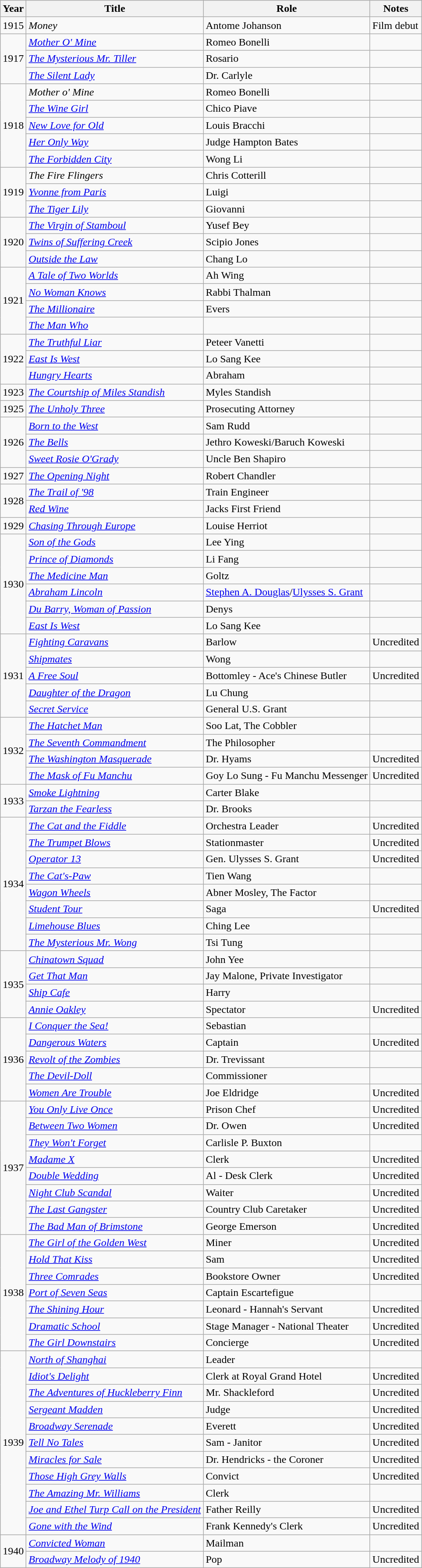<table class="wikitable">
<tr>
<th>Year</th>
<th>Title</th>
<th>Role</th>
<th>Notes</th>
</tr>
<tr>
<td>1915</td>
<td><em>Money</em></td>
<td>Antome Johanson</td>
<td>Film debut</td>
</tr>
<tr>
<td rowspan=3>1917</td>
<td><em><a href='#'>Mother O' Mine</a></em></td>
<td>Romeo Bonelli</td>
<td></td>
</tr>
<tr>
<td><em><a href='#'>The Mysterious Mr. Tiller</a></em></td>
<td>Rosario</td>
<td></td>
</tr>
<tr>
<td><em><a href='#'>The Silent Lady</a></em></td>
<td>Dr. Carlyle</td>
<td></td>
</tr>
<tr>
<td rowspan=5>1918</td>
<td><em>Mother o' Mine</em></td>
<td>Romeo Bonelli</td>
<td></td>
</tr>
<tr>
<td><em><a href='#'>The Wine Girl</a></em></td>
<td>Chico Piave</td>
<td></td>
</tr>
<tr>
<td><em><a href='#'>New Love for Old</a></em></td>
<td>Louis Bracchi</td>
<td></td>
</tr>
<tr>
<td><em><a href='#'>Her Only Way</a></em></td>
<td>Judge Hampton Bates</td>
<td></td>
</tr>
<tr>
<td><em><a href='#'>The Forbidden City</a></em></td>
<td>Wong Li</td>
<td></td>
</tr>
<tr>
<td rowspan=3>1919</td>
<td><em>The Fire Flingers</em></td>
<td>Chris Cotterill</td>
<td></td>
</tr>
<tr>
<td><em><a href='#'>Yvonne from Paris</a></em></td>
<td>Luigi</td>
<td></td>
</tr>
<tr>
<td><em><a href='#'>The Tiger Lily</a></em></td>
<td>Giovanni</td>
<td></td>
</tr>
<tr>
<td rowspan=3>1920</td>
<td><em><a href='#'>The Virgin of Stamboul</a></em></td>
<td>Yusef Bey</td>
<td></td>
</tr>
<tr>
<td><em><a href='#'>Twins of Suffering Creek</a></em></td>
<td>Scipio Jones</td>
<td></td>
</tr>
<tr>
<td><em><a href='#'>Outside the Law</a></em></td>
<td>Chang Lo</td>
<td></td>
</tr>
<tr>
<td rowspan=4>1921</td>
<td><em><a href='#'>A Tale of Two Worlds</a></em></td>
<td>Ah Wing</td>
<td></td>
</tr>
<tr>
<td><em><a href='#'>No Woman Knows</a></em></td>
<td>Rabbi Thalman</td>
<td></td>
</tr>
<tr>
<td><em><a href='#'>The Millionaire</a></em></td>
<td>Evers</td>
<td></td>
</tr>
<tr>
<td><em><a href='#'>The Man Who</a></em></td>
<td></td>
<td></td>
</tr>
<tr>
<td rowspan=3>1922</td>
<td><em><a href='#'>The Truthful Liar</a></em></td>
<td>Peteer Vanetti</td>
<td></td>
</tr>
<tr>
<td><em><a href='#'>East Is West</a></em></td>
<td>Lo Sang Kee</td>
<td></td>
</tr>
<tr>
<td><em><a href='#'>Hungry Hearts</a></em></td>
<td>Abraham</td>
<td></td>
</tr>
<tr>
<td>1923</td>
<td><em><a href='#'>The Courtship of Miles Standish</a></em></td>
<td>Myles Standish</td>
<td></td>
</tr>
<tr>
<td>1925</td>
<td><em><a href='#'>The Unholy Three</a></em></td>
<td>Prosecuting Attorney</td>
<td></td>
</tr>
<tr>
<td rowspan=3>1926</td>
<td><em><a href='#'>Born to the West</a></em></td>
<td>Sam Rudd</td>
<td></td>
</tr>
<tr>
<td><em><a href='#'>The Bells</a></em></td>
<td>Jethro Koweski/Baruch Koweski</td>
<td></td>
</tr>
<tr>
<td><em><a href='#'>Sweet Rosie O'Grady</a></em></td>
<td>Uncle Ben Shapiro</td>
<td></td>
</tr>
<tr>
<td>1927</td>
<td><em><a href='#'>The Opening Night</a></em></td>
<td>Robert Chandler</td>
<td></td>
</tr>
<tr>
<td rowspan=2>1928</td>
<td><em><a href='#'>The Trail of '98</a></em></td>
<td>Train Engineer</td>
<td></td>
</tr>
<tr>
<td><em><a href='#'>Red Wine</a></em></td>
<td>Jacks First Friend</td>
<td></td>
</tr>
<tr>
<td>1929</td>
<td><em><a href='#'>Chasing Through Europe</a></em></td>
<td>Louise Herriot</td>
<td></td>
</tr>
<tr>
<td rowspan=6>1930</td>
<td><em><a href='#'>Son of the Gods</a></em></td>
<td>Lee Ying</td>
<td></td>
</tr>
<tr>
<td><em><a href='#'>Prince of Diamonds</a></em></td>
<td>Li Fang</td>
<td></td>
</tr>
<tr>
<td><em><a href='#'>The Medicine Man</a></em></td>
<td>Goltz</td>
<td></td>
</tr>
<tr>
<td><em><a href='#'>Abraham Lincoln</a></em></td>
<td><a href='#'>Stephen A. Douglas</a>/<a href='#'>Ulysses S. Grant</a></td>
<td></td>
</tr>
<tr>
<td><em><a href='#'>Du Barry, Woman of Passion</a></em></td>
<td>Denys</td>
<td></td>
</tr>
<tr>
<td><em><a href='#'>East Is West</a></em></td>
<td>Lo Sang Kee</td>
<td></td>
</tr>
<tr>
<td rowspan=5>1931</td>
<td><em><a href='#'>Fighting Caravans</a></em></td>
<td>Barlow</td>
<td>Uncredited</td>
</tr>
<tr>
<td><em><a href='#'>Shipmates</a></em></td>
<td>Wong</td>
<td></td>
</tr>
<tr>
<td><em><a href='#'>A Free Soul</a></em></td>
<td>Bottomley - Ace's Chinese Butler</td>
<td>Uncredited</td>
</tr>
<tr>
<td><em><a href='#'>Daughter of the Dragon</a></em></td>
<td>Lu Chung</td>
<td></td>
</tr>
<tr>
<td><em><a href='#'>Secret Service</a></em></td>
<td>General U.S. Grant</td>
<td></td>
</tr>
<tr>
<td rowspan=4>1932</td>
<td><em><a href='#'>The Hatchet Man</a></em></td>
<td>Soo Lat, The Cobbler</td>
<td></td>
</tr>
<tr>
<td><em><a href='#'>The Seventh Commandment</a></em></td>
<td>The Philosopher</td>
<td></td>
</tr>
<tr>
<td><em><a href='#'>The Washington Masquerade</a></em></td>
<td>Dr. Hyams</td>
<td>Uncredited</td>
</tr>
<tr>
<td><em><a href='#'>The Mask of Fu Manchu</a></em></td>
<td>Goy Lo Sung - Fu Manchu Messenger</td>
<td>Uncredited</td>
</tr>
<tr>
<td rowspan=2>1933</td>
<td><em><a href='#'>Smoke Lightning</a></em></td>
<td>Carter Blake</td>
<td></td>
</tr>
<tr>
<td><em><a href='#'>Tarzan the Fearless</a></em></td>
<td>Dr. Brooks</td>
<td></td>
</tr>
<tr>
<td rowspan=8>1934</td>
<td><em><a href='#'>The Cat and the Fiddle</a></em></td>
<td>Orchestra Leader</td>
<td>Uncredited</td>
</tr>
<tr>
<td><em><a href='#'>The Trumpet Blows</a></em></td>
<td>Stationmaster</td>
<td>Uncredited</td>
</tr>
<tr>
<td><em><a href='#'>Operator 13</a></em></td>
<td>Gen. Ulysses S. Grant</td>
<td>Uncredited</td>
</tr>
<tr>
<td><em><a href='#'>The Cat's-Paw</a></em></td>
<td>Tien Wang</td>
<td></td>
</tr>
<tr>
<td><em><a href='#'>Wagon Wheels</a></em></td>
<td>Abner Mosley, The Factor</td>
<td></td>
</tr>
<tr>
<td><em><a href='#'>Student Tour</a></em></td>
<td>Saga</td>
<td>Uncredited</td>
</tr>
<tr>
<td><em><a href='#'>Limehouse Blues</a></em></td>
<td>Ching Lee</td>
<td></td>
</tr>
<tr>
<td><em><a href='#'>The Mysterious Mr. Wong</a></em></td>
<td>Tsi Tung</td>
<td></td>
</tr>
<tr>
<td rowspan=4>1935</td>
<td><em><a href='#'>Chinatown Squad</a></em></td>
<td>John Yee</td>
<td></td>
</tr>
<tr>
<td><em><a href='#'>Get That Man</a></em></td>
<td>Jay Malone, Private Investigator</td>
<td></td>
</tr>
<tr>
<td><em><a href='#'>Ship Cafe</a></em></td>
<td>Harry</td>
<td></td>
</tr>
<tr>
<td><em><a href='#'>Annie Oakley</a></em></td>
<td>Spectator</td>
<td>Uncredited</td>
</tr>
<tr>
<td rowspan=5>1936</td>
<td><em><a href='#'>I Conquer the Sea!</a></em></td>
<td>Sebastian</td>
<td></td>
</tr>
<tr>
<td><em><a href='#'>Dangerous Waters</a></em></td>
<td>Captain</td>
<td>Uncredited</td>
</tr>
<tr>
<td><em><a href='#'>Revolt of the Zombies</a></em></td>
<td>Dr. Trevissant</td>
<td></td>
</tr>
<tr>
<td><em><a href='#'>The Devil-Doll</a></em></td>
<td>Commissioner</td>
<td></td>
</tr>
<tr>
<td><em><a href='#'>Women Are Trouble</a></em></td>
<td>Joe Eldridge</td>
<td>Uncredited</td>
</tr>
<tr>
<td rowspan=8>1937</td>
<td><em><a href='#'>You Only Live Once</a></em></td>
<td>Prison Chef</td>
<td>Uncredited</td>
</tr>
<tr>
<td><em><a href='#'>Between Two Women</a></em></td>
<td>Dr. Owen</td>
<td>Uncredited</td>
</tr>
<tr>
<td><em><a href='#'>They Won't Forget</a></em></td>
<td>Carlisle P. Buxton</td>
<td></td>
</tr>
<tr>
<td><em><a href='#'>Madame X</a></em></td>
<td>Clerk</td>
<td>Uncredited</td>
</tr>
<tr>
<td><em><a href='#'>Double Wedding</a></em></td>
<td>Al - Desk Clerk</td>
<td>Uncredited</td>
</tr>
<tr>
<td><em><a href='#'>Night Club Scandal</a></em></td>
<td>Waiter</td>
<td>Uncredited</td>
</tr>
<tr>
<td><em><a href='#'>The Last Gangster</a></em></td>
<td>Country Club Caretaker</td>
<td>Uncredited</td>
</tr>
<tr>
<td><em><a href='#'>The Bad Man of Brimstone</a></em></td>
<td>George Emerson</td>
<td>Uncredited</td>
</tr>
<tr>
<td rowspan=7>1938</td>
<td><em><a href='#'>The Girl of the Golden West</a></em></td>
<td>Miner</td>
<td>Uncredited</td>
</tr>
<tr>
<td><em><a href='#'>Hold That Kiss</a></em></td>
<td>Sam</td>
<td>Uncredited</td>
</tr>
<tr>
<td><em><a href='#'>Three Comrades</a></em></td>
<td>Bookstore Owner</td>
<td>Uncredited</td>
</tr>
<tr>
<td><em><a href='#'>Port of Seven Seas</a></em></td>
<td>Captain Escartefigue</td>
<td></td>
</tr>
<tr>
<td><em><a href='#'>The Shining Hour</a></em></td>
<td>Leonard - Hannah's Servant</td>
<td>Uncredited</td>
</tr>
<tr>
<td><em><a href='#'>Dramatic School</a></em></td>
<td>Stage Manager - National Theater</td>
<td>Uncredited</td>
</tr>
<tr>
<td><em><a href='#'>The Girl Downstairs</a></em></td>
<td>Concierge</td>
<td>Uncredited</td>
</tr>
<tr>
<td rowspan=11>1939</td>
<td><em><a href='#'>North of Shanghai</a></em></td>
<td>Leader</td>
<td></td>
</tr>
<tr>
<td><em><a href='#'>Idiot's Delight</a></em></td>
<td>Clerk at Royal Grand Hotel</td>
<td>Uncredited</td>
</tr>
<tr>
<td><em><a href='#'>The Adventures of Huckleberry Finn</a></em></td>
<td>Mr. Shackleford</td>
<td>Uncredited</td>
</tr>
<tr>
<td><em><a href='#'>Sergeant Madden</a></em></td>
<td>Judge</td>
<td>Uncredited</td>
</tr>
<tr>
<td><em><a href='#'>Broadway Serenade</a></em></td>
<td>Everett</td>
<td>Uncredited</td>
</tr>
<tr>
<td><em><a href='#'>Tell No Tales</a></em></td>
<td>Sam - Janitor</td>
<td>Uncredited</td>
</tr>
<tr>
<td><em><a href='#'>Miracles for Sale</a></em></td>
<td>Dr. Hendricks - the Coroner</td>
<td>Uncredited</td>
</tr>
<tr>
<td><em><a href='#'>Those High Grey Walls</a></em></td>
<td>Convict</td>
<td>Uncredited</td>
</tr>
<tr>
<td><em><a href='#'>The Amazing Mr. Williams</a></em></td>
<td>Clerk</td>
<td></td>
</tr>
<tr>
<td><em><a href='#'>Joe and Ethel Turp Call on the President</a></em></td>
<td>Father Reilly</td>
<td>Uncredited</td>
</tr>
<tr>
<td><em><a href='#'>Gone with the Wind</a></em></td>
<td>Frank Kennedy's Clerk</td>
<td>Uncredited</td>
</tr>
<tr>
<td rowspan=2>1940</td>
<td><em><a href='#'>Convicted Woman</a></em></td>
<td>Mailman</td>
<td></td>
</tr>
<tr>
<td><em><a href='#'>Broadway Melody of 1940</a></em></td>
<td>Pop</td>
<td>Uncredited</td>
</tr>
</table>
